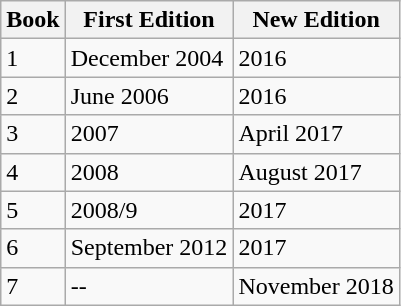<table class="wikitable">
<tr>
<th>Book</th>
<th>First Edition</th>
<th>New Edition</th>
</tr>
<tr>
<td>1</td>
<td>December 2004</td>
<td>2016</td>
</tr>
<tr>
<td>2</td>
<td>June 2006</td>
<td>2016</td>
</tr>
<tr>
<td>3</td>
<td>2007</td>
<td>April 2017</td>
</tr>
<tr>
<td>4</td>
<td>2008</td>
<td>August 2017</td>
</tr>
<tr>
<td>5</td>
<td>2008/9</td>
<td>2017</td>
</tr>
<tr>
<td>6</td>
<td>September 2012</td>
<td>2017</td>
</tr>
<tr>
<td>7</td>
<td>--</td>
<td>November 2018</td>
</tr>
</table>
